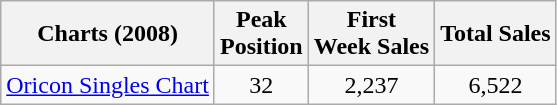<table class="wikitable sortable">
<tr>
<th>Charts (2008)</th>
<th>Peak<br>Position</th>
<th>First<br>Week Sales</th>
<th>Total Sales</th>
</tr>
<tr>
<td><a href='#'>Oricon Singles Chart</a></td>
<td align="center">32</td>
<td align="center">2,237</td>
<td align="center">6,522</td>
</tr>
</table>
